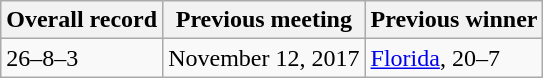<table class="wikitable">
<tr>
<th>Overall record</th>
<th>Previous meeting</th>
<th>Previous winner</th>
</tr>
<tr>
<td>26–8–3</td>
<td>November 12, 2017</td>
<td><a href='#'>Florida</a>, 20–7</td>
</tr>
</table>
